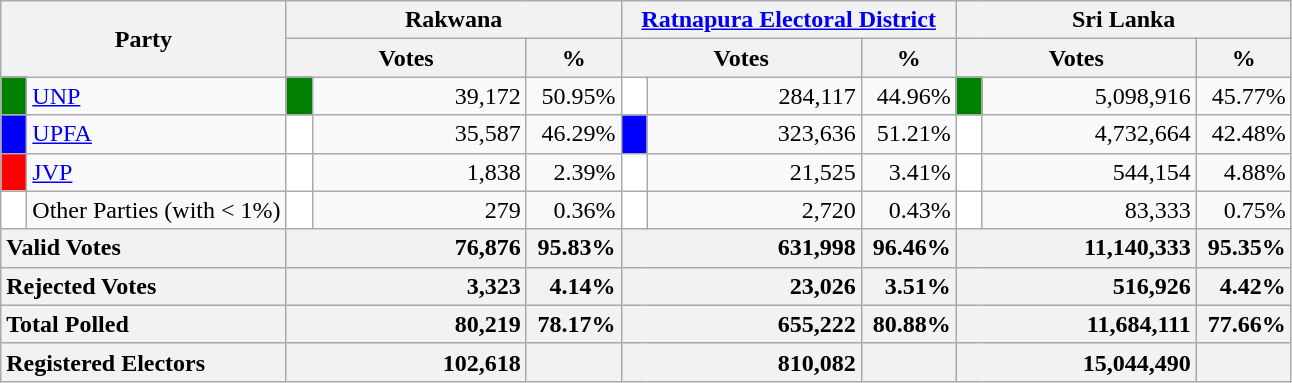<table class="wikitable">
<tr>
<th colspan="2" width="144px"rowspan="2">Party</th>
<th colspan="3" width="216px">Rakwana</th>
<th colspan="3" width="216px"><a href='#'>Ratnapura Electoral District</a></th>
<th colspan="3" width="216px">Sri Lanka</th>
</tr>
<tr>
<th colspan="2" width="144px">Votes</th>
<th>%</th>
<th colspan="2" width="144px">Votes</th>
<th>%</th>
<th colspan="2" width="144px">Votes</th>
<th>%</th>
</tr>
<tr>
<td style="background-color:green;" width="10px"></td>
<td style="text-align:left;"><a href='#'>UNP</a></td>
<td style="background-color:green;" width="10px"></td>
<td style="text-align:right;">39,172</td>
<td style="text-align:right;">50.95%</td>
<td style="background-color:white;" width="10px"></td>
<td style="text-align:right;">284,117</td>
<td style="text-align:right;">44.96%</td>
<td style="background-color:green;" width="10px"></td>
<td style="text-align:right;">5,098,916</td>
<td style="text-align:right;">45.77%</td>
</tr>
<tr>
<td style="background-color:blue;" width="10px"></td>
<td style="text-align:left;"><a href='#'>UPFA</a></td>
<td style="background-color:white;" width="10px"></td>
<td style="text-align:right;">35,587</td>
<td style="text-align:right;">46.29%</td>
<td style="background-color:blue;" width="10px"></td>
<td style="text-align:right;">323,636</td>
<td style="text-align:right;">51.21%</td>
<td style="background-color:white;" width="10px"></td>
<td style="text-align:right;">4,732,664</td>
<td style="text-align:right;">42.48%</td>
</tr>
<tr>
<td style="background-color:red;" width="10px"></td>
<td style="text-align:left;"><a href='#'>JVP</a></td>
<td style="background-color:white;" width="10px"></td>
<td style="text-align:right;">1,838</td>
<td style="text-align:right;">2.39%</td>
<td style="background-color:white;" width="10px"></td>
<td style="text-align:right;">21,525</td>
<td style="text-align:right;">3.41%</td>
<td style="background-color:white;" width="10px"></td>
<td style="text-align:right;">544,154</td>
<td style="text-align:right;">4.88%</td>
</tr>
<tr>
<td style="background-color:white;" width="10px"></td>
<td style="text-align:left;">Other Parties (with < 1%)</td>
<td style="background-color:white;" width="10px"></td>
<td style="text-align:right;">279</td>
<td style="text-align:right;">0.36%</td>
<td style="background-color:white;" width="10px"></td>
<td style="text-align:right;">2,720</td>
<td style="text-align:right;">0.43%</td>
<td style="background-color:white;" width="10px"></td>
<td style="text-align:right;">83,333</td>
<td style="text-align:right;">0.75%</td>
</tr>
<tr>
<th colspan="2" width="144px"style="text-align:left;">Valid Votes</th>
<th style="text-align:right;"colspan="2" width="144px">76,876</th>
<th style="text-align:right;">95.83%</th>
<th style="text-align:right;"colspan="2" width="144px">631,998</th>
<th style="text-align:right;">96.46%</th>
<th style="text-align:right;"colspan="2" width="144px">11,140,333</th>
<th style="text-align:right;">95.35%</th>
</tr>
<tr>
<th colspan="2" width="144px"style="text-align:left;">Rejected Votes</th>
<th style="text-align:right;"colspan="2" width="144px">3,323</th>
<th style="text-align:right;">4.14%</th>
<th style="text-align:right;"colspan="2" width="144px">23,026</th>
<th style="text-align:right;">3.51%</th>
<th style="text-align:right;"colspan="2" width="144px">516,926</th>
<th style="text-align:right;">4.42%</th>
</tr>
<tr>
<th colspan="2" width="144px"style="text-align:left;">Total Polled</th>
<th style="text-align:right;"colspan="2" width="144px">80,219</th>
<th style="text-align:right;">78.17%</th>
<th style="text-align:right;"colspan="2" width="144px">655,222</th>
<th style="text-align:right;">80.88%</th>
<th style="text-align:right;"colspan="2" width="144px">11,684,111</th>
<th style="text-align:right;">77.66%</th>
</tr>
<tr>
<th colspan="2" width="144px"style="text-align:left;">Registered Electors</th>
<th style="text-align:right;"colspan="2" width="144px">102,618</th>
<th></th>
<th style="text-align:right;"colspan="2" width="144px">810,082</th>
<th></th>
<th style="text-align:right;"colspan="2" width="144px">15,044,490</th>
<th></th>
</tr>
</table>
